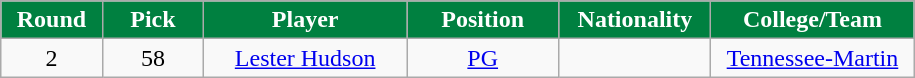<table class="wikitable sortable sortable">
<tr>
<th style="background:#008040; color:white" width="10%">Round</th>
<th style="background:#008040; color:white" width="10%">Pick</th>
<th style="background:#008040; color:white" width="20%">Player</th>
<th style="background:#008040; color:white" width="15%">Position</th>
<th style="background:#008040; color:white" width="15%">Nationality</th>
<th style="background:#008040; color:white" width="20%">College/Team</th>
</tr>
<tr style="text-align: center">
<td>2</td>
<td>58</td>
<td><a href='#'>Lester Hudson</a></td>
<td><a href='#'>PG</a></td>
<td></td>
<td><a href='#'>Tennessee-Martin</a></td>
</tr>
</table>
